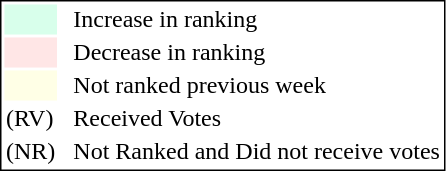<table style="border:1px solid black;">
<tr>
<td style="background:#D8FFEB; width:20px;"></td>
<td> </td>
<td>Increase in ranking</td>
</tr>
<tr>
<td style="background:#FFE6E6; width:20px;"></td>
<td> </td>
<td>Decrease in ranking</td>
</tr>
<tr>
<td style="background:#FFFFE6; width:20px;"></td>
<td> </td>
<td>Not ranked previous week</td>
</tr>
<tr>
<td>(RV)</td>
<td> </td>
<td>Received Votes</td>
</tr>
<tr>
<td>(NR)</td>
<td> </td>
<td>Not Ranked and Did not receive votes</td>
</tr>
</table>
